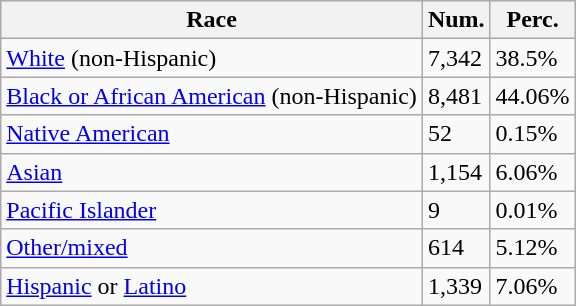<table class="wikitable">
<tr>
<th>Race</th>
<th>Num.</th>
<th>Perc.</th>
</tr>
<tr>
<td><a href='#'>White</a> (non-Hispanic)</td>
<td>7,342</td>
<td>38.5%</td>
</tr>
<tr>
<td><a href='#'>Black or African American</a> (non-Hispanic)</td>
<td>8,481</td>
<td>44.06%</td>
</tr>
<tr>
<td><a href='#'>Native American</a></td>
<td>52</td>
<td>0.15%</td>
</tr>
<tr>
<td><a href='#'>Asian</a></td>
<td>1,154</td>
<td>6.06%</td>
</tr>
<tr>
<td><a href='#'>Pacific Islander</a></td>
<td>9</td>
<td>0.01%</td>
</tr>
<tr>
<td><a href='#'>Other/mixed</a></td>
<td>614</td>
<td>5.12%</td>
</tr>
<tr>
<td><a href='#'>Hispanic</a> or <a href='#'>Latino</a></td>
<td>1,339</td>
<td>7.06%</td>
</tr>
</table>
